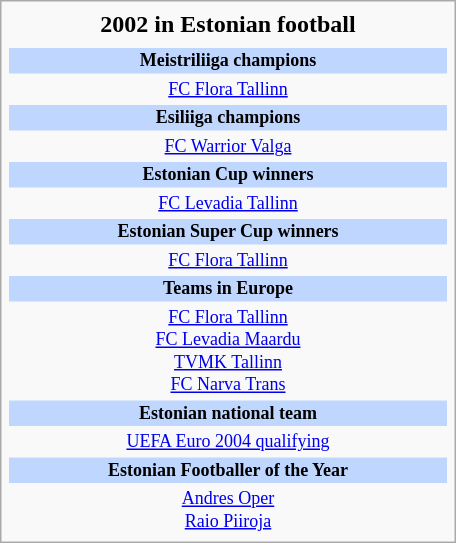<table class="infobox football" style="width: 19em; text-align: center;">
<tr>
<th colspan=3 style="font-size: 16px;">2002 in Estonian football</th>
</tr>
<tr>
<td colspan=3 style="font-size: 12px; line-height: 14px;"><span></span></td>
</tr>
<tr>
<td colspan=3 style="font-size: 12px; background: #BFD7FF;"><strong>Meistriliiga champions</strong></td>
</tr>
<tr>
<td colspan=3 style="font-size: 12px;"><a href='#'>FC Flora Tallinn</a></td>
</tr>
<tr>
<td colspan=3 style="font-size: 12px; background: #BFD7FF;"><strong>Esiliiga champions</strong></td>
</tr>
<tr>
<td colspan=3 style="font-size: 12px;"><a href='#'>FC Warrior Valga</a></td>
</tr>
<tr>
<td colspan=3 style="font-size: 12px; background: #BFD7FF;"><strong>Estonian Cup winners</strong></td>
</tr>
<tr>
<td colspan=3 style="font-size: 12px;"><a href='#'>FC Levadia Tallinn</a></td>
</tr>
<tr>
<td colspan=3 style="font-size: 12px; background: #BFD7FF;"><strong>Estonian Super Cup winners</strong></td>
</tr>
<tr>
<td colspan=3 style="font-size: 12px;"><a href='#'>FC Flora Tallinn</a></td>
</tr>
<tr>
<td colspan=3 style="font-size: 12px; background: #BFD7FF;"><strong>Teams in Europe</strong></td>
</tr>
<tr>
<td colspan=3 style="font-size: 12px;"><a href='#'>FC Flora Tallinn</a><br> <a href='#'>FC Levadia Maardu</a><br><a href='#'>TVMK Tallinn</a><br><a href='#'>FC Narva Trans</a></td>
</tr>
<tr>
<td colspan=3 style="font-size: 12px; background: #BFD7FF;"><strong>Estonian national team</strong></td>
</tr>
<tr>
<td colspan=3 style="font-size: 12px;"><a href='#'>UEFA Euro 2004 qualifying</a></td>
</tr>
<tr>
<td colspan=3 style="font-size: 12px; background: #BFD7FF;"><strong>Estonian Footballer of the Year</strong></td>
</tr>
<tr>
<td colspan=3 style="font-size: 12px;"><a href='#'>Andres Oper</a> <br> <a href='#'>Raio Piiroja</a></td>
</tr>
</table>
